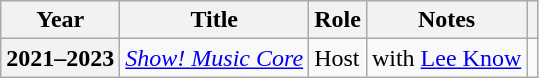<table class="wikitable plainrowheaders">
<tr>
<th scope="col">Year</th>
<th scope="col">Title</th>
<th scope="col">Role</th>
<th scope="col">Notes</th>
<th scope="col"></th>
</tr>
<tr>
<th scope="row">2021–2023</th>
<td><em><a href='#'>Show! Music Core</a></em></td>
<td>Host</td>
<td>with <a href='#'>Lee Know</a></td>
<td></td>
</tr>
</table>
